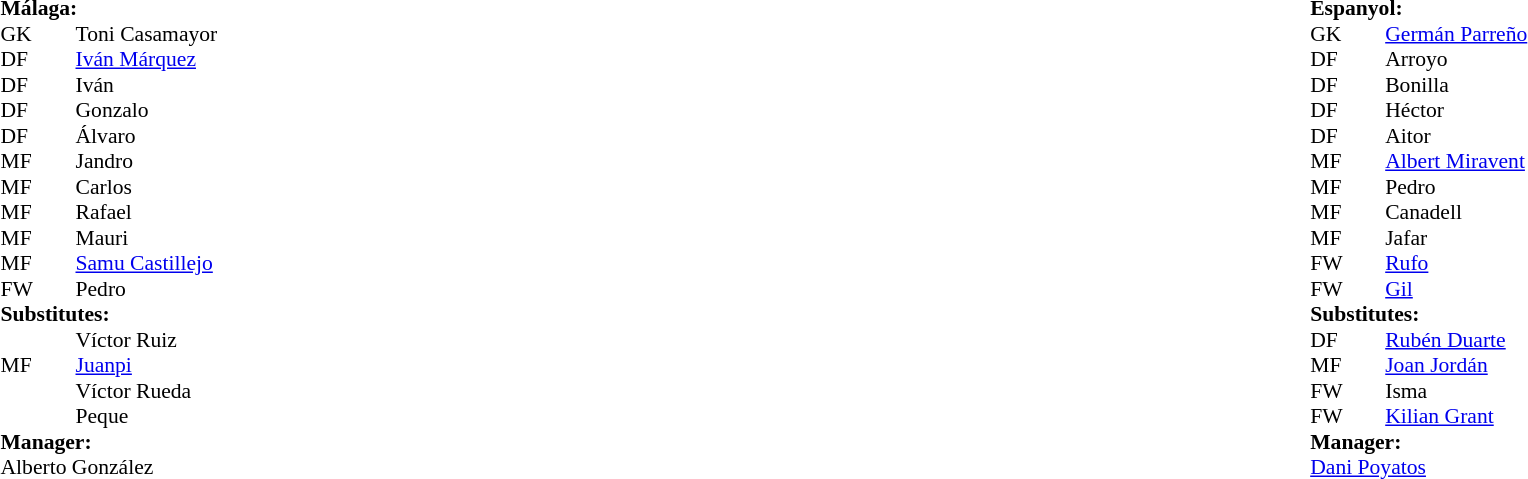<table width="100%">
<tr>
<td valign="top" width="50%"><br><table style="font-size: 90%" cellspacing="0" cellpadding="0">
<tr>
<td colspan="4"><strong>Málaga:</strong></td>
</tr>
<tr>
<th width=25></th>
<th width=25></th>
</tr>
<tr>
<td>GK</td>
<td></td>
<td> Toni Casamayor</td>
</tr>
<tr>
<td>DF</td>
<td></td>
<td> <a href='#'>Iván Márquez</a> </td>
</tr>
<tr>
<td>DF</td>
<td></td>
<td> Iván </td>
</tr>
<tr>
<td>DF</td>
<td></td>
<td> Gonzalo </td>
</tr>
<tr>
<td>DF</td>
<td></td>
<td> Álvaro</td>
</tr>
<tr>
<td>MF</td>
<td></td>
<td> Jandro </td>
</tr>
<tr>
<td>MF</td>
<td></td>
<td> Carlos</td>
</tr>
<tr>
<td>MF</td>
<td></td>
<td> Rafael </td>
</tr>
<tr>
<td>MF</td>
<td></td>
<td> Mauri</td>
</tr>
<tr>
<td>MF</td>
<td></td>
<td> <a href='#'>Samu Castillejo</a></td>
</tr>
<tr>
<td>FW</td>
<td></td>
<td> Pedro</td>
</tr>
<tr>
<td colspan=3><strong>Substitutes:</strong></td>
</tr>
<tr>
<td></td>
<td></td>
<td> Víctor Ruiz </td>
</tr>
<tr>
<td>MF</td>
<td></td>
<td> <a href='#'>Juanpi</a> </td>
</tr>
<tr>
<td></td>
<td></td>
<td> Víctor Rueda </td>
</tr>
<tr>
<td></td>
<td></td>
<td> Peque </td>
</tr>
<tr>
<td colspan=3><strong>Manager:</strong></td>
</tr>
<tr>
<td colspan=4> Alberto González</td>
</tr>
</table>
</td>
<td valign="top"></td>
<td valign="top" width="50%"><br><table style="font-size: 90%" cellspacing="0" cellpadding="0" align=center>
<tr>
<td colspan="4"><strong>Espanyol:</strong></td>
</tr>
<tr>
<th width=25></th>
<th width=25></th>
</tr>
<tr>
<td>GK</td>
<td></td>
<td> <a href='#'>Germán Parreño</a> </td>
</tr>
<tr>
<td>DF</td>
<td></td>
<td> Arroyo</td>
</tr>
<tr>
<td>DF</td>
<td></td>
<td> Bonilla</td>
</tr>
<tr>
<td>DF</td>
<td></td>
<td> Héctor</td>
</tr>
<tr>
<td>DF</td>
<td></td>
<td> Aitor </td>
</tr>
<tr>
<td>MF</td>
<td></td>
<td> <a href='#'>Albert Miravent</a> </td>
</tr>
<tr>
<td>MF</td>
<td></td>
<td> Pedro </td>
</tr>
<tr>
<td>MF</td>
<td></td>
<td> Canadell</td>
</tr>
<tr>
<td>MF</td>
<td></td>
<td> Jafar</td>
</tr>
<tr>
<td>FW</td>
<td></td>
<td> <a href='#'>Rufo</a> </td>
</tr>
<tr>
<td>FW</td>
<td></td>
<td> <a href='#'>Gil</a></td>
</tr>
<tr>
<td colspan=3><strong>Substitutes:</strong></td>
</tr>
<tr>
<td>DF</td>
<td></td>
<td> <a href='#'>Rubén Duarte</a> </td>
</tr>
<tr>
<td>MF</td>
<td></td>
<td> <a href='#'>Joan Jordán</a> </td>
</tr>
<tr>
<td>FW</td>
<td></td>
<td> Isma </td>
</tr>
<tr>
<td>FW</td>
<td></td>
<td> <a href='#'>Kilian Grant</a> </td>
</tr>
<tr>
<td colspan=3><strong>Manager:</strong></td>
</tr>
<tr>
<td colspan=4> <a href='#'>Dani Poyatos</a></td>
</tr>
</table>
</td>
</tr>
</table>
